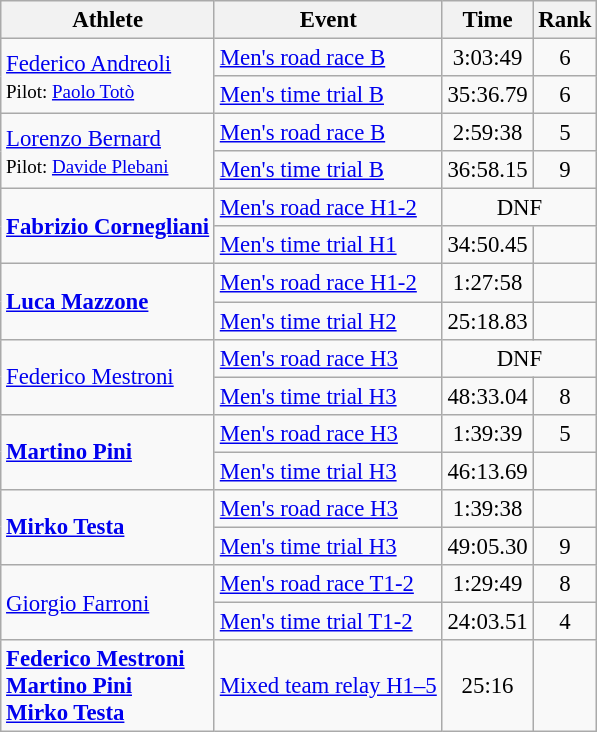<table class=wikitable style=font-size:95%;text-align:center>
<tr>
<th>Athlete</th>
<th>Event</th>
<th>Time</th>
<th>Rank</th>
</tr>
<tr align=center>
<td align=left rowspan=2><a href='#'>Federico Andreoli</a><br><small>Pilot: <a href='#'>Paolo Totò</a> </small></td>
<td align=left><a href='#'>Men's road race B</a></td>
<td>3:03:49</td>
<td>6</td>
</tr>
<tr align=center>
<td align=left><a href='#'>Men's time trial B</a></td>
<td>35:36.79</td>
<td>6</td>
</tr>
<tr align=center>
<td rowspan="2" align="left"><a href='#'>Lorenzo Bernard</a><br><small>Pilot: <a href='#'>Davide Plebani</a> </small></td>
<td align=left><a href='#'>Men's road race B</a></td>
<td>2:59:38</td>
<td>5</td>
</tr>
<tr align=center>
<td align=left><a href='#'>Men's time trial B</a></td>
<td>36:58.15</td>
<td>9</td>
</tr>
<tr align=center>
<td align=left rowspan=2><strong><a href='#'>Fabrizio Cornegliani</a></strong></td>
<td align=left><a href='#'>Men's road race H1-2</a></td>
<td colspan=2>DNF</td>
</tr>
<tr align=center>
<td align=left><a href='#'>Men's time trial H1</a></td>
<td>34:50.45</td>
<td></td>
</tr>
<tr align=center>
<td align=left rowspan=2><strong><a href='#'>Luca Mazzone</a></strong></td>
<td align=left><a href='#'>Men's road race H1-2</a></td>
<td>1:27:58</td>
<td></td>
</tr>
<tr align=center>
<td align=left><a href='#'>Men's time trial H2</a></td>
<td>25:18.83</td>
<td></td>
</tr>
<tr align=center>
<td align=left rowspan=2><a href='#'>Federico Mestroni</a></td>
<td align=left><a href='#'>Men's road race H3</a></td>
<td colspan=2>DNF</td>
</tr>
<tr align=center>
<td align=left><a href='#'>Men's time trial H3</a></td>
<td>48:33.04</td>
<td>8</td>
</tr>
<tr align=center>
<td align=left rowspan=2><strong><a href='#'>Martino Pini</a></strong></td>
<td align=left><a href='#'>Men's road race H3</a></td>
<td>1:39:39</td>
<td>5</td>
</tr>
<tr align=center>
<td align=left><a href='#'>Men's time trial H3</a></td>
<td>46:13.69</td>
<td></td>
</tr>
<tr align=center>
<td align=left rowspan=2><strong><a href='#'>Mirko Testa</a></strong></td>
<td align=left><a href='#'>Men's road race H3</a></td>
<td>1:39:38</td>
<td></td>
</tr>
<tr align=center>
<td align=left><a href='#'>Men's time trial H3</a></td>
<td>49:05.30</td>
<td>9</td>
</tr>
<tr align=center>
<td align=left rowspan=2><a href='#'>Giorgio Farroni</a></td>
<td align=left><a href='#'>Men's road race T1-2</a></td>
<td>1:29:49</td>
<td>8</td>
</tr>
<tr align=center>
<td align=left><a href='#'>Men's time trial T1-2</a></td>
<td>24:03.51</td>
<td>4</td>
</tr>
<tr align=center>
<td align=left><strong><a href='#'>Federico Mestroni</a><br><a href='#'>Martino Pini</a><br><a href='#'>Mirko Testa</a></strong></td>
<td align=left><a href='#'>Mixed team relay H1–5</a></td>
<td>25:16</td>
<td></td>
</tr>
</table>
